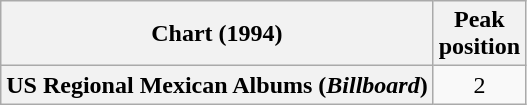<table class="wikitable sortable plainrowheaders" style="text-align:center;">
<tr>
<th scope="col">Chart (1994)</th>
<th scope="col">Peak<br>position</th>
</tr>
<tr>
<th scope="row">US Regional Mexican Albums (<em>Billboard</em>)</th>
<td>2</td>
</tr>
</table>
